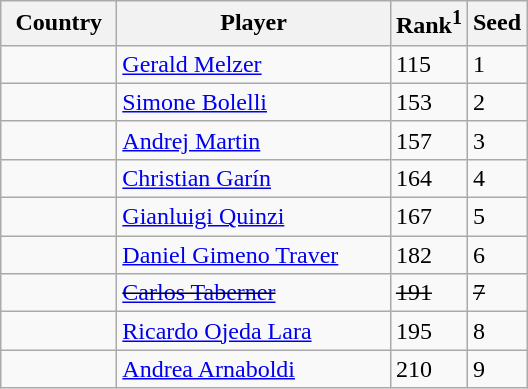<table class="sortable wikitable">
<tr>
<th width="70">Country</th>
<th width="175">Player</th>
<th>Rank<sup>1</sup></th>
<th>Seed</th>
</tr>
<tr>
<td></td>
<td><a href='#'>Gerald Melzer</a></td>
<td>115</td>
<td>1</td>
</tr>
<tr>
<td></td>
<td><a href='#'>Simone Bolelli</a></td>
<td>153</td>
<td>2</td>
</tr>
<tr>
<td></td>
<td><a href='#'>Andrej Martin</a></td>
<td>157</td>
<td>3</td>
</tr>
<tr>
<td></td>
<td><a href='#'>Christian Garín</a></td>
<td>164</td>
<td>4</td>
</tr>
<tr>
<td></td>
<td><a href='#'>Gianluigi Quinzi</a></td>
<td>167</td>
<td>5</td>
</tr>
<tr>
<td></td>
<td><a href='#'>Daniel Gimeno Traver</a></td>
<td>182</td>
<td>6</td>
</tr>
<tr>
<td><s></s></td>
<td><s><a href='#'>Carlos Taberner</a></s></td>
<td><s>191</s></td>
<td><s>7</s></td>
</tr>
<tr>
<td></td>
<td><a href='#'>Ricardo Ojeda Lara</a></td>
<td>195</td>
<td>8</td>
</tr>
<tr>
<td></td>
<td><a href='#'>Andrea Arnaboldi</a></td>
<td>210</td>
<td>9</td>
</tr>
</table>
